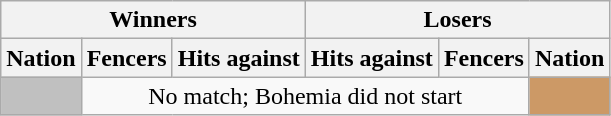<table class=wikitable>
<tr>
<th colspan=3>Winners</th>
<th colspan=3>Losers</th>
</tr>
<tr>
<th>Nation</th>
<th>Fencers</th>
<th>Hits against</th>
<th>Hits against</th>
<th>Fencers</th>
<th>Nation</th>
</tr>
<tr>
<td bgcolor=silver></td>
<td colspan=4 align=center>No match; Bohemia did not start</td>
<td bgcolor=cc9966></td>
</tr>
</table>
